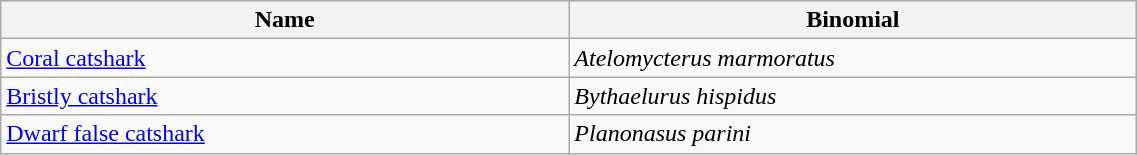<table width=60% class="wikitable">
<tr>
<th width=20%>Name</th>
<th width=20%>Binomial</th>
</tr>
<tr>
<td><a href='#'>Coral catshark</a><br></td>
<td><em>Atelomycterus marmoratus</em></td>
</tr>
<tr>
<td><a href='#'>Bristly catshark</a></td>
<td><em>Bythaelurus hispidus</em></td>
</tr>
<tr>
<td><a href='#'>Dwarf false catshark</a></td>
<td><em>Planonasus parini</em></td>
</tr>
</table>
